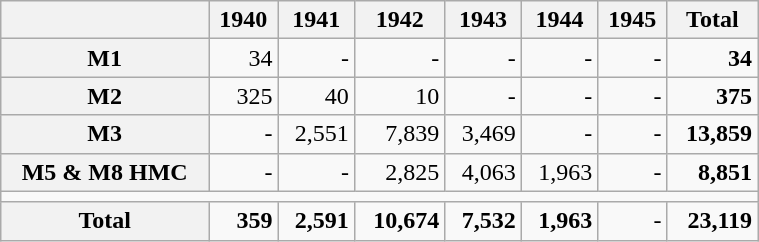<table class="wikitable" style="text-align: right; width:40%">
<tr>
<th></th>
<th>1940</th>
<th>1941</th>
<th>1942</th>
<th>1943</th>
<th>1944</th>
<th>1945</th>
<th>Total</th>
</tr>
<tr>
<th>M1</th>
<td>34</td>
<td>-</td>
<td>-</td>
<td>-</td>
<td>-</td>
<td>-</td>
<td><strong>34</strong></td>
</tr>
<tr>
<th>M2</th>
<td>325</td>
<td>40</td>
<td>10</td>
<td>-</td>
<td>-</td>
<td>-</td>
<td><strong>375</strong></td>
</tr>
<tr>
<th>M3</th>
<td>-</td>
<td>2,551</td>
<td>7,839</td>
<td>3,469</td>
<td>-</td>
<td>-</td>
<td><strong>13,859</strong></td>
</tr>
<tr>
<th>M5 & M8 HMC</th>
<td>-</td>
<td>-</td>
<td>2,825</td>
<td>4,063</td>
<td>1,963</td>
<td>-</td>
<td><strong>8,851</strong></td>
</tr>
<tr>
<td colspan="8"></td>
</tr>
<tr>
<th>Total</th>
<td><strong>359</strong></td>
<td><strong>2,591</strong></td>
<td><strong>10,674</strong></td>
<td><strong>7,532</strong></td>
<td><strong>1,963</strong></td>
<td>-</td>
<td><strong>23,119</strong></td>
</tr>
</table>
